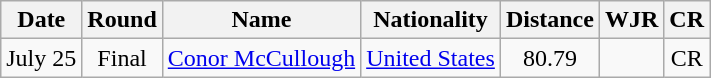<table class="wikitable" style="text-align:center">
<tr>
<th>Date</th>
<th>Round</th>
<th>Name</th>
<th>Nationality</th>
<th>Distance</th>
<th>WJR</th>
<th>CR</th>
</tr>
<tr>
<td>July 25</td>
<td>Final</td>
<td align="left"><a href='#'>Conor McCullough</a></td>
<td align="left"> <a href='#'>United States</a></td>
<td>80.79</td>
<td></td>
<td>CR</td>
</tr>
</table>
